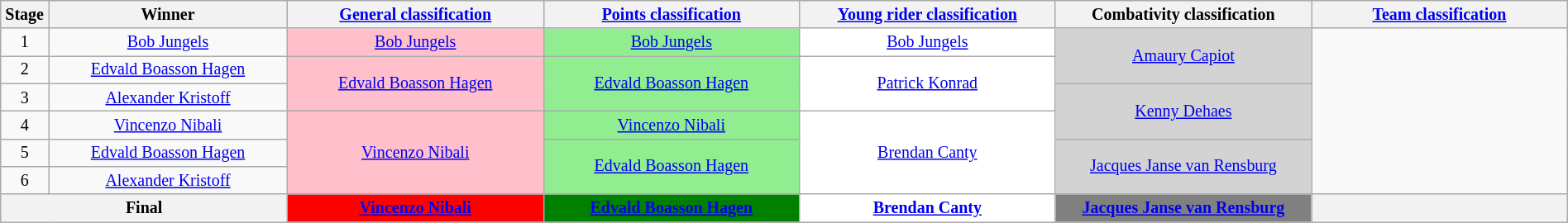<table class="wikitable" style="text-align: center; font-size:smaller; width: 100%">
<tr style="background-color: #efefef;">
<th style="width:1%">Stage</th>
<th style="width:14%">Winner</th>
<th style="width:15%"><a href='#'>General classification</a><br></th>
<th style="width:15%"><a href='#'>Points classification</a><br></th>
<th style="width:15%"><a href='#'>Young rider classification</a><br></th>
<th style="width:15%">Combativity classification<br></th>
<th style="width:15%"><a href='#'>Team classification</a></th>
</tr>
<tr>
<td>1</td>
<td><a href='#'>Bob Jungels</a></td>
<td style="background:pink;"><a href='#'>Bob Jungels</a></td>
<td style="background:lightgreen;"><a href='#'>Bob Jungels</a></td>
<td style="background:white;"><a href='#'>Bob Jungels</a></td>
<td style="background:lightgrey;" rowspan=2><a href='#'>Amaury Capiot</a></td>
<td style="background:offwhite;" rowspan=6></td>
</tr>
<tr>
<td>2</td>
<td><a href='#'>Edvald Boasson Hagen</a></td>
<td style="background:pink;" rowspan=2><a href='#'>Edvald Boasson Hagen</a></td>
<td style="background:lightgreen;" rowspan=2><a href='#'>Edvald Boasson Hagen</a></td>
<td style="background:white;" rowspan=2><a href='#'>Patrick Konrad</a></td>
</tr>
<tr>
<td>3</td>
<td><a href='#'>Alexander Kristoff</a></td>
<td style="background:lightgrey;" rowspan=2><a href='#'>Kenny Dehaes</a></td>
</tr>
<tr>
<td>4</td>
<td><a href='#'>Vincenzo Nibali</a></td>
<td style="background:pink;" rowspan=3><a href='#'>Vincenzo Nibali</a></td>
<td style="background:lightgreen;" rowspan=><a href='#'>Vincenzo Nibali</a></td>
<td style="background:white;" rowspan=3><a href='#'>Brendan Canty</a></td>
</tr>
<tr>
<td>5</td>
<td><a href='#'>Edvald Boasson Hagen</a></td>
<td style="background:lightgreen;" rowspan=2><a href='#'>Edvald Boasson Hagen</a></td>
<td style="background:lightgrey;" rowspan=2><a href='#'>Jacques Janse van Rensburg</a></td>
</tr>
<tr>
<td>6</td>
<td><a href='#'>Alexander Kristoff</a></td>
</tr>
<tr>
<th colspan=2><strong>Final</strong></th>
<th style="background:red;"><a href='#'>Vincenzo Nibali</a></th>
<th style="background:green;"><a href='#'>Edvald Boasson Hagen</a></th>
<th style="background:white;"><a href='#'>Brendan Canty</a></th>
<th style="background:grey;"><a href='#'>Jacques Janse van Rensburg</a></th>
<th></th>
</tr>
</table>
